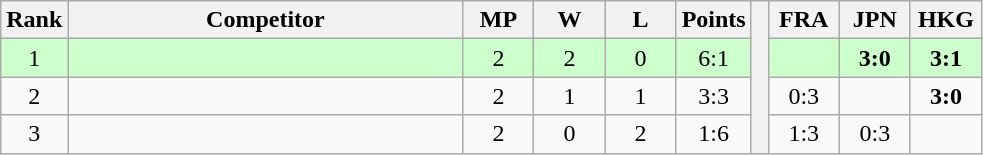<table class="wikitable" style="text-align:center">
<tr>
<th>Rank</th>
<th style="width:16em">Competitor</th>
<th style="width:2.5em">MP</th>
<th style="width:2.5em">W</th>
<th style="width:2.5em">L</th>
<th>Points</th>
<th rowspan="4"> </th>
<th style="width:2.5em">FRA</th>
<th style="width:2.5em">JPN</th>
<th style="width:2.5em">HKG</th>
</tr>
<tr style="background:#cfc;">
<td>1</td>
<td style="text-align:left"></td>
<td>2</td>
<td>2</td>
<td>0</td>
<td>6:1</td>
<td></td>
<td><strong>3:0</strong></td>
<td><strong>3:1</strong></td>
</tr>
<tr>
<td>2</td>
<td style="text-align:left"></td>
<td>2</td>
<td>1</td>
<td>1</td>
<td>3:3</td>
<td>0:3</td>
<td></td>
<td><strong>3:0</strong></td>
</tr>
<tr>
<td>3</td>
<td style="text-align:left"></td>
<td>2</td>
<td>0</td>
<td>2</td>
<td>1:6</td>
<td>1:3</td>
<td>0:3</td>
<td></td>
</tr>
</table>
